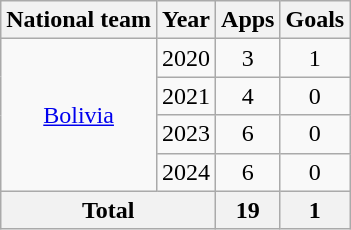<table class=wikitable style=text-align:center>
<tr>
<th>National team</th>
<th>Year</th>
<th>Apps</th>
<th>Goals</th>
</tr>
<tr>
<td rowspan="4"><a href='#'>Bolivia</a></td>
<td>2020</td>
<td>3</td>
<td>1</td>
</tr>
<tr>
<td>2021</td>
<td>4</td>
<td>0</td>
</tr>
<tr>
<td>2023</td>
<td>6</td>
<td>0</td>
</tr>
<tr>
<td>2024</td>
<td>6</td>
<td>0</td>
</tr>
<tr>
<th colspan="2">Total</th>
<th>19</th>
<th>1</th>
</tr>
</table>
